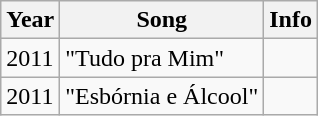<table class="wikitable">
<tr>
<th>Year</th>
<th>Song</th>
<th>Info</th>
</tr>
<tr>
<td>2011</td>
<td>"Tudo pra Mim"</td>
<td></td>
</tr>
<tr>
<td>2011</td>
<td>"Esbórnia e Álcool"</td>
<td></td>
</tr>
</table>
